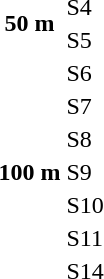<table>
<tr>
<th rowspan="2">50 m</th>
<td>S4 <br></td>
<td></td>
<td></td>
<td></td>
</tr>
<tr>
<td>S5 <br></td>
<td></td>
<td></td>
<td></td>
</tr>
<tr>
<th rowspan="7">100 m</th>
<td>S6 <br></td>
<td></td>
<td></td>
<td></td>
</tr>
<tr>
<td>S7 <br></td>
<td></td>
<td></td>
<td></td>
</tr>
<tr>
<td>S8 <br></td>
<td></td>
<td></td>
<td></td>
</tr>
<tr>
<td>S9 <br></td>
<td></td>
<td></td>
<td></td>
</tr>
<tr>
<td>S10 <br></td>
<td></td>
<td></td>
<td></td>
</tr>
<tr>
<td>S11 <br></td>
<td></td>
<td></td>
<td></td>
</tr>
<tr>
<td>S14 <br></td>
<td></td>
<td></td>
<td></td>
</tr>
</table>
